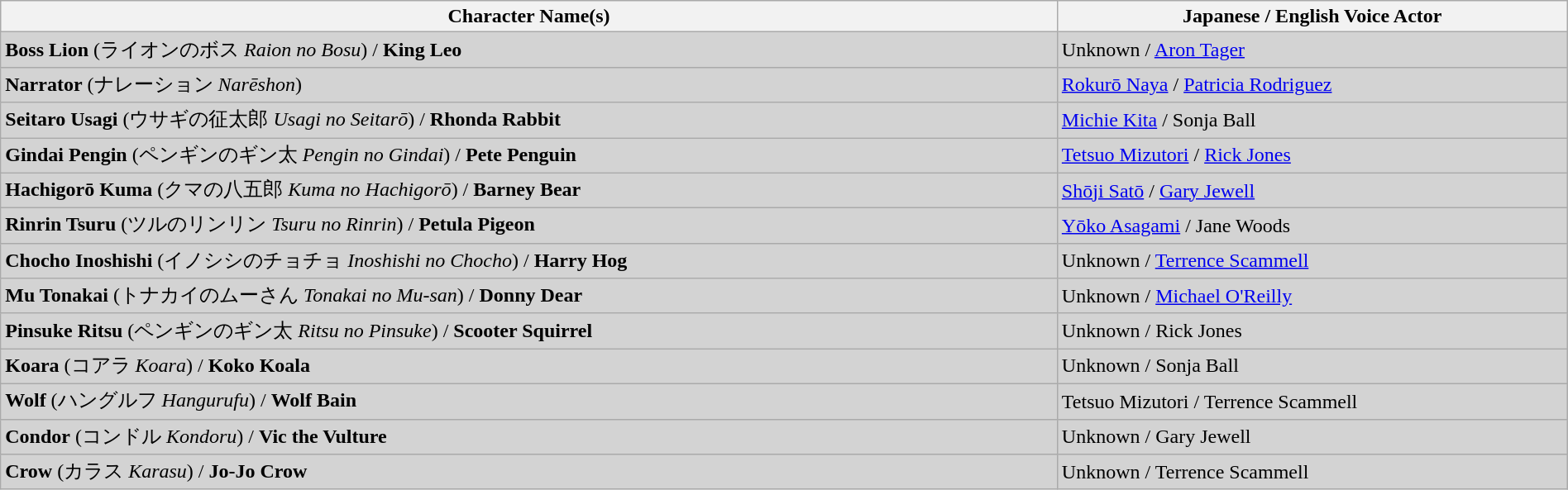<table class="wikitable" style="width:100%;">
<tr>
<th>Character Name(s)</th>
<th>Japanese / English Voice Actor</th>
</tr>
<tr>
<td bgcolor="lightgrey"><strong>Boss Lion</strong> (ライオンのボス <em>Raion no Bosu</em>) / <strong>King Leo</strong></td>
<td bgcolor="lightgrey">Unknown / <a href='#'>Aron Tager</a></td>
</tr>
<tr>
<td bgcolor="lightgrey"><strong>Narrator</strong> (ナレーション <em>Narēshon</em>)</td>
<td bgcolor="lightgrey"><a href='#'>Rokurō Naya</a> / <a href='#'>Patricia Rodriguez</a></td>
</tr>
<tr>
<td bgcolor="lightgrey"><strong>Seitaro Usagi</strong> (ウサギの征太郎 <em>Usagi no Seitarō</em>)  / <strong>Rhonda Rabbit</strong></td>
<td bgcolor="lightgrey"><a href='#'>Michie Kita</a> / Sonja Ball</td>
</tr>
<tr>
<td bgcolor="lightgrey"><strong>Gindai Pengin</strong> (ペンギンのギン太 <em>Pengin no Gindai</em>)  / <strong>Pete Penguin</strong></td>
<td bgcolor="lightgrey"><a href='#'>Tetsuo Mizutori</a> / <a href='#'>Rick Jones</a></td>
</tr>
<tr>
<td bgcolor="lightgrey"><strong>Hachigorō Kuma</strong> (クマの八五郎 <em>Kuma no Hachigorō</em>)  / <strong>Barney Bear</strong></td>
<td bgcolor="lightgrey"><a href='#'>Shōji Satō</a> / <a href='#'>Gary Jewell</a></td>
</tr>
<tr>
<td bgcolor="lightgrey"><strong>Rinrin Tsuru</strong> (ツルのリンリン <em>Tsuru no Rinrin</em>) / <strong>Petula Pigeon</strong></td>
<td bgcolor="lightgrey"><a href='#'>Yōko Asagami</a> / Jane Woods</td>
</tr>
<tr>
<td bgcolor="lightgrey"><strong>Chocho Inoshishi</strong> (イノシシのチョチョ <em>Inoshishi no Chocho</em>) / <strong>Harry Hog</strong></td>
<td bgcolor="lightgrey">Unknown / <a href='#'>Terrence Scammell</a></td>
</tr>
<tr>
<td bgcolor="lightgrey"><strong>Mu Tonakai</strong> (トナカイのムーさん <em>Tonakai no Mu-san</em>) / <strong>Donny Dear</strong></td>
<td bgcolor="lightgrey">Unknown / <a href='#'>Michael O'Reilly</a></td>
</tr>
<tr>
<td bgcolor="lightgrey"><strong>Pinsuke Ritsu</strong> (ペンギンのギン太 <em>Ritsu no Pinsuke</em>)  / <strong>Scooter Squirrel</strong></td>
<td bgcolor="lightgrey">Unknown / Rick Jones</td>
</tr>
<tr>
<td bgcolor="lightgrey"><strong>Koara</strong> (コアラ <em>Koara</em>)  / <strong>Koko Koala</strong></td>
<td bgcolor="lightgrey">Unknown / Sonja Ball</td>
</tr>
<tr>
<td bgcolor="lightgrey"><strong>Wolf</strong> (ハングルフ <em>Hangurufu</em>)  / <strong>Wolf Bain</strong></td>
<td bgcolor="lightgrey">Tetsuo Mizutori / Terrence Scammell</td>
</tr>
<tr>
<td bgcolor="lightgrey"><strong>Condor</strong> (コンドル <em>Kondoru</em>)  / <strong>Vic the Vulture</strong></td>
<td bgcolor="lightgrey">Unknown / Gary Jewell</td>
</tr>
<tr>
<td bgcolor="lightgrey"><strong>Crow</strong> (カラス <em>Karasu</em>)  / <strong>Jo-Jo Crow</strong></td>
<td bgcolor="lightgrey">Unknown / Terrence Scammell</td>
</tr>
</table>
